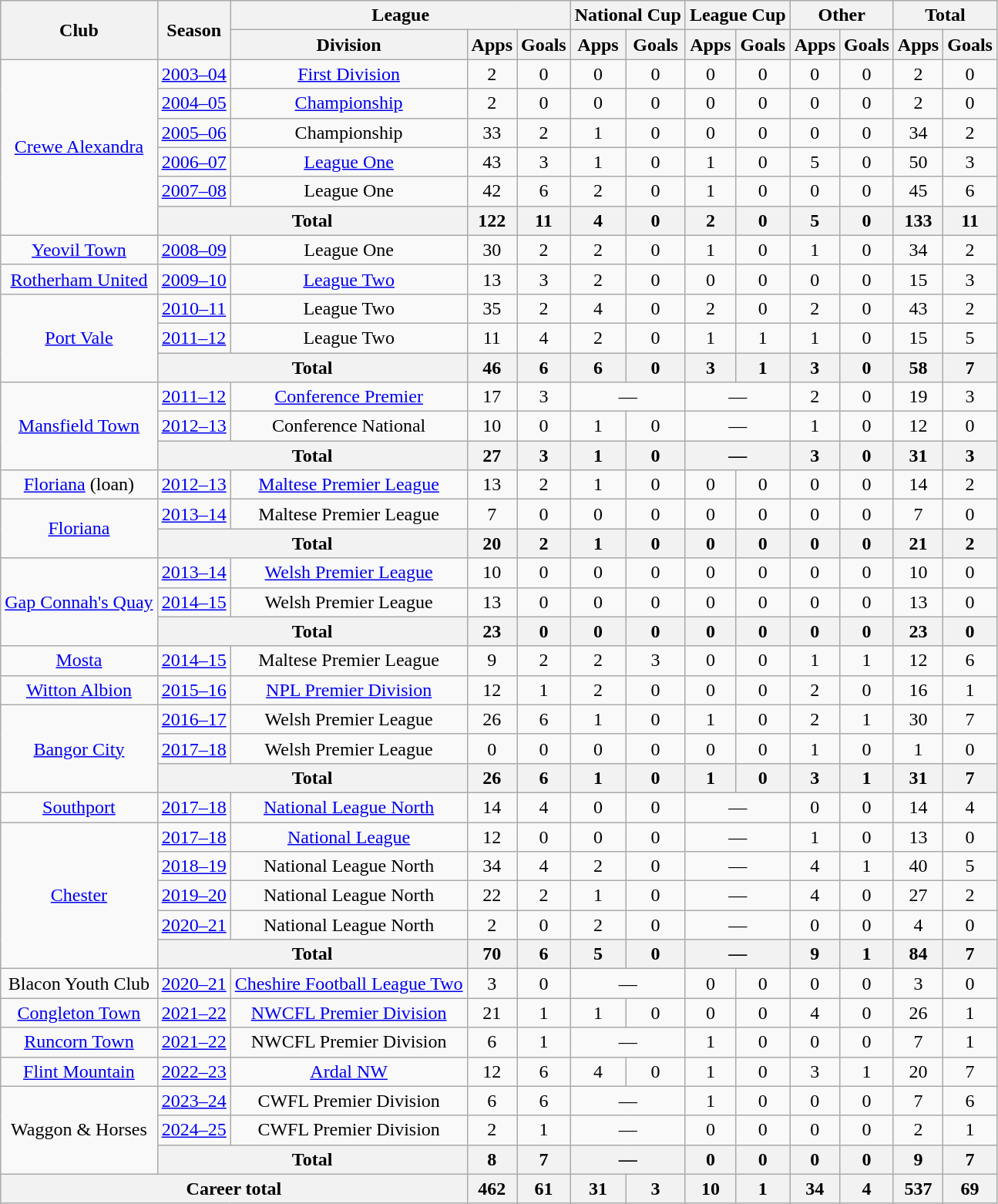<table class="wikitable" style="text-align:center">
<tr>
<th rowspan="2">Club</th>
<th rowspan="2">Season</th>
<th colspan="3">League</th>
<th colspan="2">National Cup</th>
<th colspan="2">League Cup</th>
<th colspan="2">Other</th>
<th colspan="2">Total</th>
</tr>
<tr>
<th>Division</th>
<th>Apps</th>
<th>Goals</th>
<th>Apps</th>
<th>Goals</th>
<th>Apps</th>
<th>Goals</th>
<th>Apps</th>
<th>Goals</th>
<th>Apps</th>
<th>Goals</th>
</tr>
<tr>
<td rowspan="6"><a href='#'>Crewe Alexandra</a></td>
<td><a href='#'>2003–04</a></td>
<td><a href='#'>First Division</a></td>
<td>2</td>
<td>0</td>
<td>0</td>
<td>0</td>
<td>0</td>
<td>0</td>
<td>0</td>
<td>0</td>
<td>2</td>
<td>0</td>
</tr>
<tr>
<td><a href='#'>2004–05</a></td>
<td><a href='#'>Championship</a></td>
<td>2</td>
<td>0</td>
<td>0</td>
<td>0</td>
<td>0</td>
<td>0</td>
<td>0</td>
<td>0</td>
<td>2</td>
<td>0</td>
</tr>
<tr>
<td><a href='#'>2005–06</a></td>
<td>Championship</td>
<td>33</td>
<td>2</td>
<td>1</td>
<td>0</td>
<td>0</td>
<td>0</td>
<td>0</td>
<td>0</td>
<td>34</td>
<td>2</td>
</tr>
<tr>
<td><a href='#'>2006–07</a></td>
<td><a href='#'>League One</a></td>
<td>43</td>
<td>3</td>
<td>1</td>
<td>0</td>
<td>1</td>
<td>0</td>
<td>5</td>
<td>0</td>
<td>50</td>
<td>3</td>
</tr>
<tr>
<td><a href='#'>2007–08</a></td>
<td>League One</td>
<td>42</td>
<td>6</td>
<td>2</td>
<td>0</td>
<td>1</td>
<td>0</td>
<td>0</td>
<td>0</td>
<td>45</td>
<td>6</td>
</tr>
<tr>
<th colspan="2">Total</th>
<th>122</th>
<th>11</th>
<th>4</th>
<th>0</th>
<th>2</th>
<th>0</th>
<th>5</th>
<th>0</th>
<th>133</th>
<th>11</th>
</tr>
<tr>
<td><a href='#'>Yeovil Town</a></td>
<td><a href='#'>2008–09</a></td>
<td>League One</td>
<td>30</td>
<td>2</td>
<td>2</td>
<td>0</td>
<td>1</td>
<td>0</td>
<td>1</td>
<td>0</td>
<td>34</td>
<td>2</td>
</tr>
<tr>
<td><a href='#'>Rotherham United</a></td>
<td><a href='#'>2009–10</a></td>
<td><a href='#'>League Two</a></td>
<td>13</td>
<td>3</td>
<td>2</td>
<td>0</td>
<td>0</td>
<td>0</td>
<td>0</td>
<td>0</td>
<td>15</td>
<td>3</td>
</tr>
<tr>
<td rowspan="3"><a href='#'>Port Vale</a></td>
<td><a href='#'>2010–11</a></td>
<td>League Two</td>
<td>35</td>
<td>2</td>
<td>4</td>
<td>0</td>
<td>2</td>
<td>0</td>
<td>2</td>
<td>0</td>
<td>43</td>
<td>2</td>
</tr>
<tr>
<td><a href='#'>2011–12</a></td>
<td>League Two</td>
<td>11</td>
<td>4</td>
<td>2</td>
<td>0</td>
<td>1</td>
<td>1</td>
<td>1</td>
<td>0</td>
<td>15</td>
<td>5</td>
</tr>
<tr>
<th colspan="2">Total</th>
<th>46</th>
<th>6</th>
<th>6</th>
<th>0</th>
<th>3</th>
<th>1</th>
<th>3</th>
<th>0</th>
<th>58</th>
<th>7</th>
</tr>
<tr>
<td rowspan="3"><a href='#'>Mansfield Town</a></td>
<td><a href='#'>2011–12</a></td>
<td><a href='#'>Conference Premier</a></td>
<td>17</td>
<td>3</td>
<td colspan=2>—</td>
<td colspan=2>—</td>
<td>2</td>
<td>0</td>
<td>19</td>
<td>3</td>
</tr>
<tr>
<td><a href='#'>2012–13</a></td>
<td>Conference National</td>
<td>10</td>
<td>0</td>
<td>1</td>
<td>0</td>
<td colspan=2>—</td>
<td>1</td>
<td>0</td>
<td>12</td>
<td>0</td>
</tr>
<tr>
<th colspan="2">Total</th>
<th>27</th>
<th>3</th>
<th>1</th>
<th>0</th>
<th colspan=2>—</th>
<th>3</th>
<th>0</th>
<th>31</th>
<th>3</th>
</tr>
<tr>
<td><a href='#'>Floriana</a> (loan)</td>
<td><a href='#'>2012–13</a></td>
<td><a href='#'>Maltese Premier League</a></td>
<td>13</td>
<td>2</td>
<td>1</td>
<td>0</td>
<td>0</td>
<td>0</td>
<td>0</td>
<td>0</td>
<td>14</td>
<td>2</td>
</tr>
<tr>
<td rowspan="2"><a href='#'>Floriana</a></td>
<td><a href='#'>2013–14</a></td>
<td>Maltese Premier League</td>
<td>7</td>
<td>0</td>
<td>0</td>
<td>0</td>
<td>0</td>
<td>0</td>
<td>0</td>
<td>0</td>
<td>7</td>
<td>0</td>
</tr>
<tr>
<th colspan="2">Total</th>
<th>20</th>
<th>2</th>
<th>1</th>
<th>0</th>
<th>0</th>
<th>0</th>
<th>0</th>
<th>0</th>
<th>21</th>
<th>2</th>
</tr>
<tr>
<td rowspan="3"><a href='#'>Gap Connah's Quay</a></td>
<td><a href='#'>2013–14</a></td>
<td><a href='#'>Welsh Premier League</a></td>
<td>10</td>
<td>0</td>
<td>0</td>
<td>0</td>
<td>0</td>
<td>0</td>
<td>0</td>
<td>0</td>
<td>10</td>
<td>0</td>
</tr>
<tr>
<td><a href='#'>2014–15</a></td>
<td>Welsh Premier League</td>
<td>13</td>
<td>0</td>
<td>0</td>
<td>0</td>
<td>0</td>
<td>0</td>
<td>0</td>
<td>0</td>
<td>13</td>
<td>0</td>
</tr>
<tr>
<th colspan="2">Total</th>
<th>23</th>
<th>0</th>
<th>0</th>
<th>0</th>
<th>0</th>
<th>0</th>
<th>0</th>
<th>0</th>
<th>23</th>
<th>0</th>
</tr>
<tr>
<td><a href='#'>Mosta</a></td>
<td><a href='#'>2014–15</a></td>
<td>Maltese Premier League</td>
<td>9</td>
<td>2</td>
<td>2</td>
<td>3</td>
<td>0</td>
<td>0</td>
<td>1</td>
<td>1</td>
<td>12</td>
<td>6</td>
</tr>
<tr>
<td><a href='#'>Witton Albion</a></td>
<td><a href='#'>2015–16</a></td>
<td><a href='#'>NPL Premier Division</a></td>
<td>12</td>
<td>1</td>
<td>2</td>
<td>0</td>
<td>0</td>
<td>0</td>
<td>2</td>
<td>0</td>
<td>16</td>
<td>1</td>
</tr>
<tr>
<td rowspan="3"><a href='#'>Bangor City</a></td>
<td><a href='#'>2016–17</a></td>
<td>Welsh Premier League</td>
<td>26</td>
<td>6</td>
<td>1</td>
<td>0</td>
<td>1</td>
<td>0</td>
<td>2</td>
<td>1</td>
<td>30</td>
<td>7</td>
</tr>
<tr>
<td><a href='#'>2017–18</a></td>
<td>Welsh Premier League</td>
<td>0</td>
<td>0</td>
<td>0</td>
<td>0</td>
<td>0</td>
<td>0</td>
<td>1</td>
<td>0</td>
<td>1</td>
<td>0</td>
</tr>
<tr>
<th colspan="2">Total</th>
<th>26</th>
<th>6</th>
<th>1</th>
<th>0</th>
<th>1</th>
<th>0</th>
<th>3</th>
<th>1</th>
<th>31</th>
<th>7</th>
</tr>
<tr>
<td><a href='#'>Southport</a></td>
<td><a href='#'>2017–18</a></td>
<td><a href='#'>National League North</a></td>
<td>14</td>
<td>4</td>
<td>0</td>
<td>0</td>
<td colspan=2>—</td>
<td>0</td>
<td>0</td>
<td>14</td>
<td>4</td>
</tr>
<tr>
<td rowspan="5"><a href='#'>Chester</a></td>
<td><a href='#'>2017–18</a></td>
<td><a href='#'>National League</a></td>
<td>12</td>
<td>0</td>
<td>0</td>
<td>0</td>
<td colspan=2>—</td>
<td>1</td>
<td>0</td>
<td>13</td>
<td>0</td>
</tr>
<tr>
<td><a href='#'>2018–19</a></td>
<td>National League North</td>
<td>34</td>
<td>4</td>
<td>2</td>
<td>0</td>
<td colspan=2>—</td>
<td>4</td>
<td>1</td>
<td>40</td>
<td>5</td>
</tr>
<tr>
<td><a href='#'>2019–20</a></td>
<td>National League North</td>
<td>22</td>
<td>2</td>
<td>1</td>
<td>0</td>
<td colspan=2>—</td>
<td>4</td>
<td>0</td>
<td>27</td>
<td>2</td>
</tr>
<tr>
<td><a href='#'>2020–21</a></td>
<td>National League North</td>
<td>2</td>
<td>0</td>
<td>2</td>
<td>0</td>
<td colspan=2>—</td>
<td>0</td>
<td>0</td>
<td>4</td>
<td>0</td>
</tr>
<tr>
<th colspan="2">Total</th>
<th>70</th>
<th>6</th>
<th>5</th>
<th>0</th>
<th colspan=2>—</th>
<th>9</th>
<th>1</th>
<th>84</th>
<th>7</th>
</tr>
<tr>
<td>Blacon Youth Club</td>
<td><a href='#'>2020–21</a></td>
<td><a href='#'>Cheshire Football League Two</a></td>
<td>3</td>
<td>0</td>
<td colspan=2>—</td>
<td>0</td>
<td>0</td>
<td>0</td>
<td>0</td>
<td>3</td>
<td>0</td>
</tr>
<tr>
<td><a href='#'>Congleton Town</a></td>
<td><a href='#'>2021–22</a></td>
<td><a href='#'>NWCFL Premier Division</a></td>
<td>21</td>
<td>1</td>
<td>1</td>
<td>0</td>
<td>0</td>
<td>0</td>
<td>4</td>
<td>0</td>
<td>26</td>
<td>1</td>
</tr>
<tr>
<td><a href='#'>Runcorn Town</a></td>
<td><a href='#'>2021–22</a></td>
<td>NWCFL Premier Division</td>
<td>6</td>
<td>1</td>
<td colspan=2>—</td>
<td>1</td>
<td>0</td>
<td>0</td>
<td>0</td>
<td>7</td>
<td>1</td>
</tr>
<tr>
<td><a href='#'>Flint Mountain</a></td>
<td><a href='#'>2022–23</a></td>
<td><a href='#'>Ardal NW</a></td>
<td>12</td>
<td>6</td>
<td>4</td>
<td>0</td>
<td>1</td>
<td>0</td>
<td>3</td>
<td>1</td>
<td>20</td>
<td>7</td>
</tr>
<tr>
<td rowspan="3">Waggon & Horses</td>
<td><a href='#'>2023–24</a></td>
<td>CWFL Premier Division</td>
<td>6</td>
<td>6</td>
<td colspan=2>—</td>
<td>1</td>
<td>0</td>
<td>0</td>
<td>0</td>
<td>7</td>
<td>6</td>
</tr>
<tr>
<td><a href='#'>2024–25</a></td>
<td>CWFL Premier Division</td>
<td>2</td>
<td>1</td>
<td colspan=2>—</td>
<td>0</td>
<td>0</td>
<td>0</td>
<td>0</td>
<td>2</td>
<td>1</td>
</tr>
<tr>
<th colspan="2">Total</th>
<th>8</th>
<th>7</th>
<th colspan=2>—</th>
<th>0</th>
<th>0</th>
<th>0</th>
<th>0</th>
<th>9</th>
<th>7</th>
</tr>
<tr>
<th colspan="3">Career total</th>
<th>462</th>
<th>61</th>
<th>31</th>
<th>3</th>
<th>10</th>
<th>1</th>
<th>34</th>
<th>4</th>
<th>537</th>
<th>69</th>
</tr>
</table>
